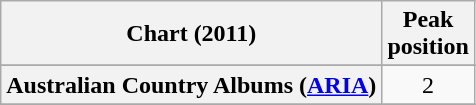<table class="wikitable sortable plainrowheaders" style="text-align:center">
<tr>
<th scope="col">Chart (2011)</th>
<th scope="col">Peak<br>position</th>
</tr>
<tr>
</tr>
<tr>
<th scope="row">Australian Country Albums (<a href='#'>ARIA</a>)</th>
<td>2</td>
</tr>
<tr>
</tr>
<tr>
</tr>
<tr>
</tr>
<tr>
</tr>
<tr>
</tr>
<tr>
</tr>
<tr>
</tr>
<tr>
</tr>
<tr>
</tr>
<tr>
</tr>
</table>
